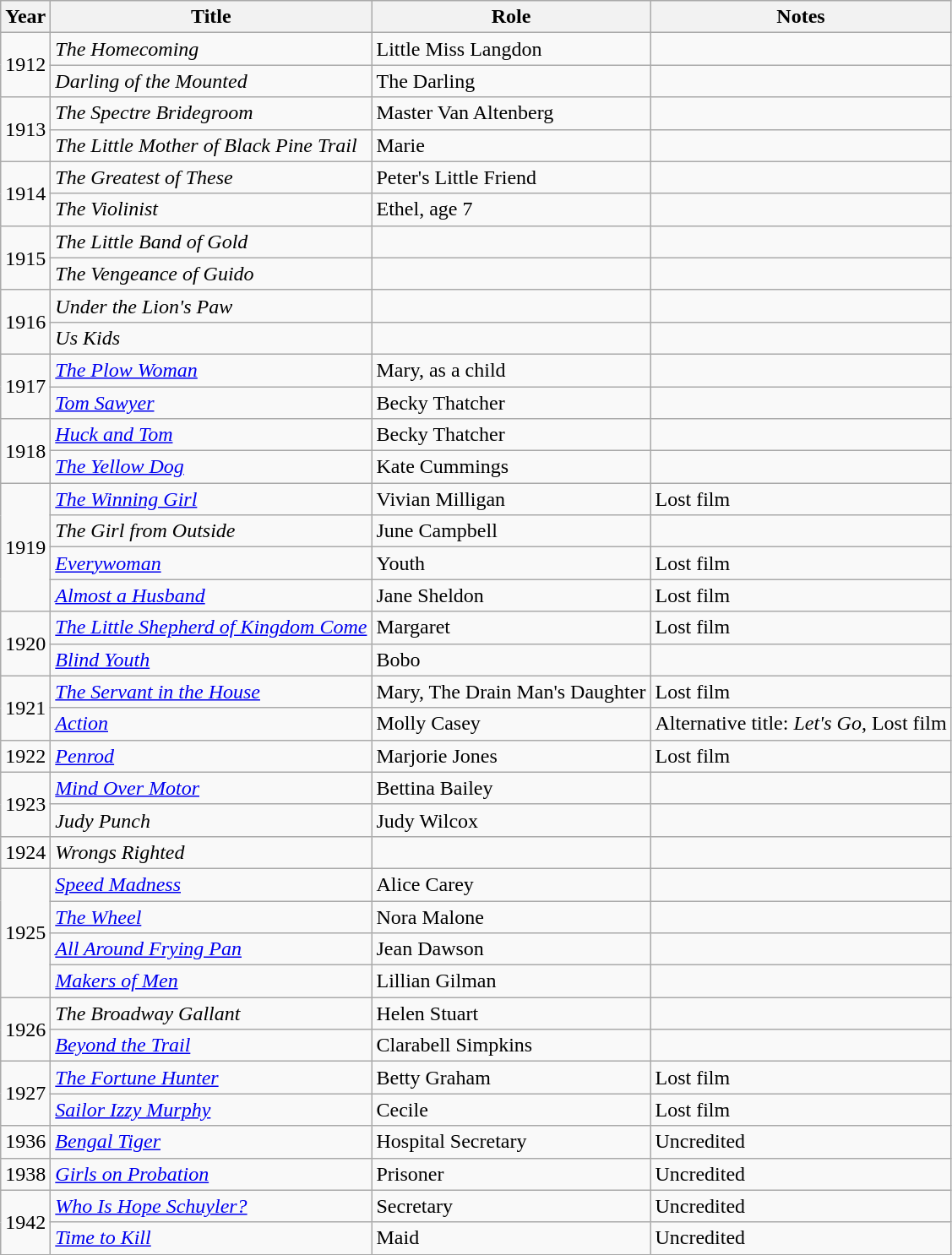<table class="wikitable sortable">
<tr>
<th>Year</th>
<th>Title</th>
<th>Role</th>
<th class="unsortable">Notes</th>
</tr>
<tr>
<td rowspan=2>1912</td>
<td><em>The Homecoming</em></td>
<td>Little Miss Langdon</td>
<td></td>
</tr>
<tr>
<td><em>Darling of the Mounted</em></td>
<td>The Darling</td>
<td></td>
</tr>
<tr>
<td rowspan=2>1913</td>
<td><em>The Spectre Bridegroom</em></td>
<td>Master Van Altenberg</td>
<td></td>
</tr>
<tr>
<td><em>The Little Mother of Black Pine Trail</em></td>
<td>Marie</td>
<td></td>
</tr>
<tr>
<td rowspan=2>1914</td>
<td><em>The Greatest of These</em></td>
<td>Peter's Little Friend</td>
<td></td>
</tr>
<tr>
<td><em>The Violinist</em></td>
<td>Ethel, age 7</td>
<td></td>
</tr>
<tr>
<td rowspan=2>1915</td>
<td><em>The Little Band of Gold</em></td>
<td></td>
<td></td>
</tr>
<tr>
<td><em>The Vengeance of Guido</em></td>
<td></td>
<td></td>
</tr>
<tr>
<td rowspan=2>1916</td>
<td><em>Under the Lion's Paw</em></td>
<td></td>
<td></td>
</tr>
<tr>
<td><em>Us Kids</em></td>
<td></td>
<td></td>
</tr>
<tr>
<td rowspan=2>1917</td>
<td><em><a href='#'>The Plow Woman</a></em></td>
<td>Mary, as a child</td>
<td></td>
</tr>
<tr>
<td><em><a href='#'>Tom Sawyer</a></em></td>
<td>Becky Thatcher</td>
<td></td>
</tr>
<tr>
<td rowspan=2>1918</td>
<td><em><a href='#'>Huck and Tom</a></em></td>
<td>Becky Thatcher</td>
<td></td>
</tr>
<tr>
<td><em><a href='#'>The Yellow Dog</a></em></td>
<td>Kate Cummings</td>
<td></td>
</tr>
<tr>
<td rowspan=4>1919</td>
<td><em><a href='#'>The Winning Girl</a></em></td>
<td>Vivian Milligan</td>
<td>Lost film</td>
</tr>
<tr>
<td><em>The Girl from Outside</em></td>
<td>June Campbell</td>
<td></td>
</tr>
<tr>
<td><em><a href='#'>Everywoman</a></em></td>
<td>Youth</td>
<td>Lost film</td>
</tr>
<tr>
<td><em><a href='#'>Almost a Husband</a></em></td>
<td>Jane Sheldon</td>
<td>Lost film</td>
</tr>
<tr>
<td rowspan=2>1920</td>
<td><em><a href='#'>The Little Shepherd of Kingdom Come</a></em></td>
<td>Margaret</td>
<td>Lost film</td>
</tr>
<tr>
<td><em><a href='#'>Blind Youth</a></em></td>
<td>Bobo</td>
<td></td>
</tr>
<tr>
<td rowspan=2>1921</td>
<td><em><a href='#'>The Servant in the House</a></em></td>
<td>Mary, The Drain Man's Daughter</td>
<td>Lost film</td>
</tr>
<tr>
<td><em><a href='#'>Action</a></em></td>
<td>Molly Casey</td>
<td>Alternative title: <em>Let's Go</em>, Lost film</td>
</tr>
<tr>
<td>1922</td>
<td><em><a href='#'>Penrod</a></em></td>
<td>Marjorie Jones</td>
<td>Lost film</td>
</tr>
<tr>
<td rowspan=2>1923</td>
<td><em><a href='#'>Mind Over Motor</a></em></td>
<td>Bettina Bailey</td>
<td></td>
</tr>
<tr>
<td><em>Judy Punch</em></td>
<td>Judy Wilcox</td>
<td></td>
</tr>
<tr>
<td>1924</td>
<td><em>Wrongs Righted</em></td>
<td></td>
<td></td>
</tr>
<tr>
<td rowspan=4>1925</td>
<td><em><a href='#'>Speed Madness</a></em></td>
<td>Alice Carey</td>
<td></td>
</tr>
<tr>
<td><em><a href='#'>The Wheel</a></em></td>
<td>Nora Malone</td>
<td></td>
</tr>
<tr>
<td><em><a href='#'>All Around Frying Pan</a></em></td>
<td>Jean Dawson</td>
<td></td>
</tr>
<tr>
<td><em><a href='#'>Makers of Men</a></em></td>
<td>Lillian Gilman</td>
<td></td>
</tr>
<tr>
<td rowspan=2>1926</td>
<td><em>The Broadway Gallant</em></td>
<td>Helen Stuart</td>
<td></td>
</tr>
<tr>
<td><em><a href='#'>Beyond the Trail</a></em></td>
<td>Clarabell Simpkins</td>
<td></td>
</tr>
<tr>
<td rowspan=2>1927</td>
<td><em><a href='#'>The Fortune Hunter</a></em></td>
<td>Betty Graham</td>
<td>Lost film</td>
</tr>
<tr>
<td><em><a href='#'>Sailor Izzy Murphy</a></em></td>
<td>Cecile</td>
<td>Lost film</td>
</tr>
<tr>
<td>1936</td>
<td><em><a href='#'>Bengal Tiger</a></em></td>
<td>Hospital Secretary</td>
<td>Uncredited</td>
</tr>
<tr>
<td>1938</td>
<td><em><a href='#'>Girls on Probation</a></em></td>
<td>Prisoner</td>
<td>Uncredited</td>
</tr>
<tr>
<td rowspan=2>1942</td>
<td><em><a href='#'>Who Is Hope Schuyler?</a></em></td>
<td>Secretary</td>
<td>Uncredited</td>
</tr>
<tr>
<td><em><a href='#'>Time to Kill</a></em></td>
<td>Maid</td>
<td>Uncredited</td>
</tr>
</table>
